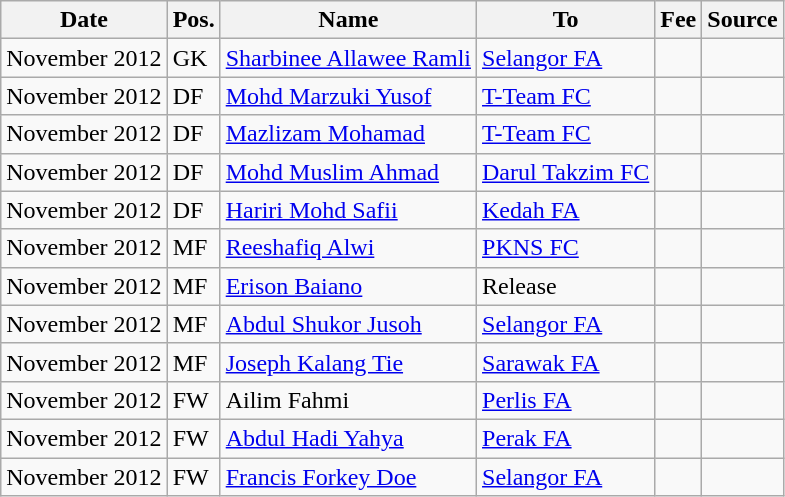<table class="wikitable">
<tr>
<th>Date</th>
<th>Pos.</th>
<th>Name</th>
<th>To</th>
<th>Fee</th>
<th>Source</th>
</tr>
<tr>
<td>November 2012</td>
<td>GK</td>
<td>  <a href='#'>Sharbinee Allawee Ramli</a></td>
<td>  <a href='#'>Selangor FA</a></td>
<td></td>
<td></td>
</tr>
<tr>
<td>November 2012</td>
<td>DF</td>
<td>  <a href='#'>Mohd Marzuki Yusof</a></td>
<td>  <a href='#'>T-Team FC</a></td>
<td></td>
<td></td>
</tr>
<tr>
<td>November 2012</td>
<td>DF</td>
<td>  <a href='#'>Mazlizam Mohamad</a></td>
<td>  <a href='#'>T-Team FC</a></td>
<td></td>
<td></td>
</tr>
<tr>
<td>November 2012</td>
<td>DF</td>
<td>  <a href='#'>Mohd Muslim Ahmad</a></td>
<td>  <a href='#'>Darul Takzim FC</a></td>
<td></td>
<td></td>
</tr>
<tr>
<td>November 2012</td>
<td>DF</td>
<td>  <a href='#'>Hariri Mohd Safii</a></td>
<td>  <a href='#'>Kedah FA</a></td>
<td></td>
<td></td>
</tr>
<tr>
<td>November 2012</td>
<td>MF</td>
<td>  <a href='#'>Reeshafiq Alwi</a></td>
<td>  <a href='#'>PKNS FC</a></td>
<td></td>
<td></td>
</tr>
<tr>
<td>November 2012</td>
<td>MF</td>
<td> <a href='#'>Erison Baiano</a></td>
<td>Release</td>
<td></td>
<td></td>
</tr>
<tr>
<td>November 2012</td>
<td>MF</td>
<td>  <a href='#'>Abdul Shukor Jusoh</a></td>
<td>  <a href='#'>Selangor FA</a></td>
<td></td>
<td></td>
</tr>
<tr>
<td>November 2012</td>
<td>MF</td>
<td>  <a href='#'>Joseph Kalang Tie</a></td>
<td>  <a href='#'>Sarawak FA</a></td>
<td></td>
<td></td>
</tr>
<tr>
<td>November 2012</td>
<td>FW</td>
<td>  Ailim Fahmi</td>
<td>  <a href='#'>Perlis FA</a></td>
<td></td>
<td></td>
</tr>
<tr>
<td>November 2012</td>
<td>FW</td>
<td>  <a href='#'>Abdul Hadi Yahya</a></td>
<td>  <a href='#'>Perak FA</a></td>
<td></td>
<td></td>
</tr>
<tr>
<td>November 2012</td>
<td>FW</td>
<td> <a href='#'>Francis Forkey Doe</a></td>
<td>  <a href='#'>Selangor FA</a></td>
<td></td>
<td></td>
</tr>
</table>
